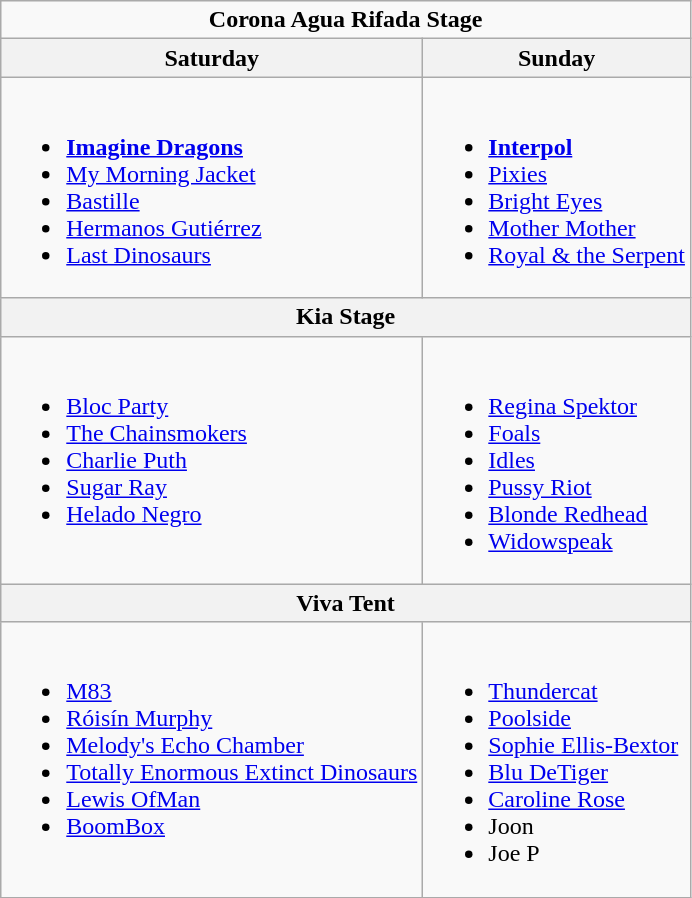<table class="wikitable">
<tr>
<td colspan="3" align="center"><strong>Corona Agua Rifada Stage</strong></td>
</tr>
<tr>
<th>Saturday</th>
<th>Sunday</th>
</tr>
<tr valign="top">
<td><br><ul><li><strong><a href='#'>Imagine Dragons</a></strong></li><li><a href='#'>My Morning Jacket</a></li><li><a href='#'>Bastille</a></li><li><a href='#'>Hermanos Gutiérrez</a></li><li><a href='#'>Last Dinosaurs</a></li></ul></td>
<td><br><ul><li><strong><a href='#'>Interpol</a></strong></li><li><a href='#'>Pixies</a></li><li><a href='#'>Bright Eyes</a></li><li><a href='#'>Mother Mother</a></li><li><a href='#'>Royal & the Serpent</a></li></ul></td>
</tr>
<tr>
<th colspan="3">Kia Stage</th>
</tr>
<tr valign="top">
<td><br><ul><li><a href='#'>Bloc Party</a></li><li><a href='#'>The Chainsmokers</a></li><li><a href='#'>Charlie Puth</a></li><li><a href='#'>Sugar Ray</a></li><li><a href='#'>Helado Negro</a></li></ul></td>
<td><br><ul><li><a href='#'>Regina Spektor</a></li><li><a href='#'>Foals</a></li><li><a href='#'>Idles</a></li><li><a href='#'>Pussy Riot</a></li><li><a href='#'>Blonde Redhead</a></li><li><a href='#'>Widowspeak</a></li></ul></td>
</tr>
<tr>
<th colspan="3">Viva Tent</th>
</tr>
<tr valign="top">
<td><br><ul><li><a href='#'>M83</a></li><li><a href='#'>Róisín Murphy</a></li><li><a href='#'>Melody's Echo Chamber</a></li><li><a href='#'>Totally Enormous Extinct Dinosaurs</a></li><li><a href='#'>Lewis OfMan</a></li><li><a href='#'>BoomBox</a></li></ul></td>
<td><br><ul><li><a href='#'>Thundercat</a></li><li><a href='#'>Poolside</a></li><li><a href='#'>Sophie Ellis-Bextor</a></li><li><a href='#'>Blu DeTiger</a></li><li><a href='#'>Caroline Rose</a></li><li>Joon</li><li>Joe P</li></ul></td>
</tr>
</table>
